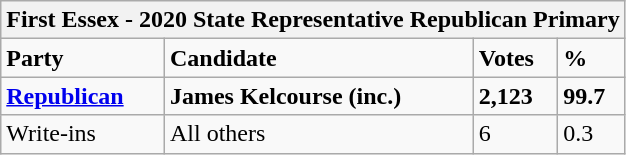<table class="wikitable">
<tr>
<th colspan="4">First Essex - 2020 State Representative Republican Primary</th>
</tr>
<tr>
<td><strong>Party</strong></td>
<td><strong>Candidate</strong></td>
<td><strong>Votes</strong></td>
<td><strong>%</strong></td>
</tr>
<tr>
<td><strong><a href='#'>Republican</a></strong></td>
<td><strong>James Kelcourse (inc.)</strong></td>
<td><strong>2,123</strong></td>
<td><strong>99.7</strong></td>
</tr>
<tr>
<td>Write-ins</td>
<td>All others</td>
<td>6</td>
<td>0.3</td>
</tr>
</table>
